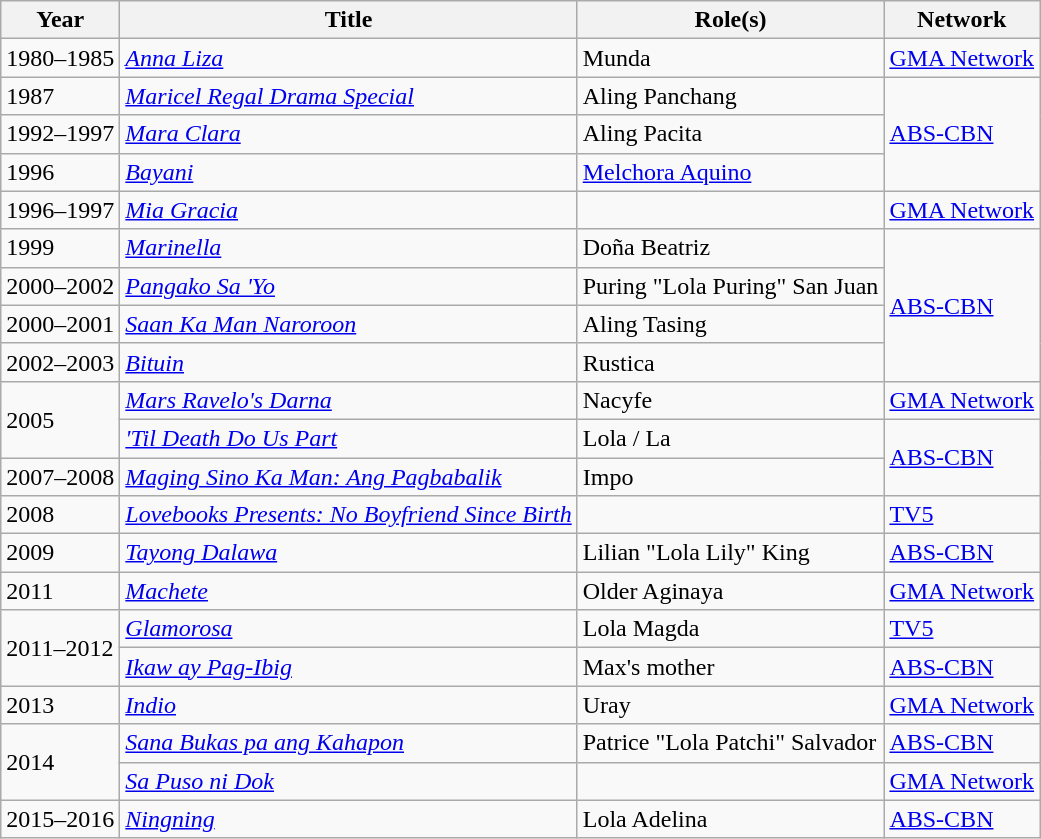<table class="wikitable">
<tr>
<th scope="col">Year</th>
<th scope="col">Title</th>
<th scope="col">Role(s)</th>
<th scope="col">Network</th>
</tr>
<tr>
<td>1980–1985</td>
<td><em><a href='#'>Anna Liza</a></em></td>
<td>Munda</td>
<td><a href='#'>GMA Network</a></td>
</tr>
<tr>
<td>1987</td>
<td><em><a href='#'>Maricel Regal Drama Special</a></em></td>
<td>Aling Panchang</td>
<td rowspan="3"><a href='#'>ABS-CBN</a></td>
</tr>
<tr>
<td>1992–1997</td>
<td><em><a href='#'>Mara Clara</a></em></td>
<td>Aling Pacita</td>
</tr>
<tr>
<td>1996</td>
<td><em><a href='#'>Bayani</a></em></td>
<td><a href='#'>Melchora Aquino</a></td>
</tr>
<tr>
<td>1996–1997</td>
<td><em><a href='#'>Mia Gracia</a></em></td>
<td></td>
<td><a href='#'>GMA Network</a></td>
</tr>
<tr>
<td>1999</td>
<td><em><a href='#'>Marinella</a></em></td>
<td>Doña Beatriz</td>
<td rowspan="4"><a href='#'>ABS-CBN</a></td>
</tr>
<tr>
<td>2000–2002</td>
<td><em><a href='#'>Pangako Sa 'Yo</a></em></td>
<td>Puring "Lola Puring" San Juan</td>
</tr>
<tr>
<td>2000–2001</td>
<td><em><a href='#'>Saan Ka Man Naroroon</a></em></td>
<td>Aling Tasing</td>
</tr>
<tr>
<td>2002–2003</td>
<td><em><a href='#'>Bituin</a></em></td>
<td>Rustica</td>
</tr>
<tr>
<td rowspan="2">2005</td>
<td><em><a href='#'>Mars Ravelo's Darna</a></em></td>
<td>Nacyfe</td>
<td><a href='#'>GMA Network</a></td>
</tr>
<tr>
<td><em><a href='#'>'Til Death Do Us Part</a></em></td>
<td>Lola / La</td>
<td rowspan="2"><a href='#'>ABS-CBN</a></td>
</tr>
<tr>
<td>2007–2008</td>
<td><em><a href='#'>Maging Sino Ka Man: Ang Pagbabalik</a></em></td>
<td>Impo</td>
</tr>
<tr>
<td>2008</td>
<td><em><a href='#'>Lovebooks Presents: No Boyfriend Since Birth</a></em></td>
<td></td>
<td><a href='#'>TV5</a></td>
</tr>
<tr>
<td>2009</td>
<td><em><a href='#'>Tayong Dalawa</a></em></td>
<td>Lilian "Lola Lily" King</td>
<td><a href='#'>ABS-CBN</a></td>
</tr>
<tr>
<td>2011</td>
<td><em><a href='#'>Machete</a></em></td>
<td>Older Aginaya</td>
<td><a href='#'>GMA Network</a></td>
</tr>
<tr>
<td rowspan="2">2011–2012</td>
<td><em><a href='#'>Glamorosa</a></em></td>
<td>Lola Magda</td>
<td><a href='#'>TV5</a></td>
</tr>
<tr>
<td><em><a href='#'>Ikaw ay Pag-Ibig</a></em></td>
<td>Max's mother</td>
<td><a href='#'>ABS-CBN</a></td>
</tr>
<tr>
<td>2013</td>
<td><em><a href='#'>Indio</a></em></td>
<td>Uray</td>
<td><a href='#'>GMA Network</a></td>
</tr>
<tr>
<td rowspan="2">2014</td>
<td><em><a href='#'>Sana Bukas pa ang Kahapon</a></em></td>
<td>Patrice "Lola Patchi" Salvador</td>
<td><a href='#'>ABS-CBN</a></td>
</tr>
<tr>
<td><em><a href='#'>Sa Puso ni Dok</a></em></td>
<td></td>
<td><a href='#'>GMA Network</a></td>
</tr>
<tr>
<td>2015–2016</td>
<td><em><a href='#'>Ningning</a></em></td>
<td>Lola Adelina</td>
<td><a href='#'>ABS-CBN</a></td>
</tr>
</table>
